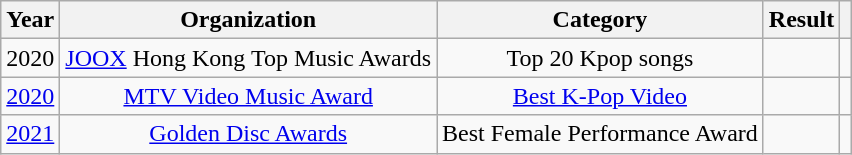<table class="wikitable" style="text-align:center;">
<tr>
<th scope="col">Year</th>
<th scope="col">Organization</th>
<th scope="col">Category</th>
<th scope="col">Result</th>
<th></th>
</tr>
<tr>
<td>2020</td>
<td><a href='#'>JOOX</a> Hong Kong Top Music Awards</td>
<td>Top 20 Kpop songs</td>
<td></td>
<td></td>
</tr>
<tr>
<td><a href='#'>2020</a></td>
<td><a href='#'>MTV Video Music Award</a></td>
<td><a href='#'>Best K-Pop Video</a></td>
<td></td>
<td></td>
</tr>
<tr>
<td><a href='#'>2021</a></td>
<td><a href='#'>Golden Disc Awards</a></td>
<td>Best Female Performance Award</td>
<td></td>
<td></td>
</tr>
</table>
